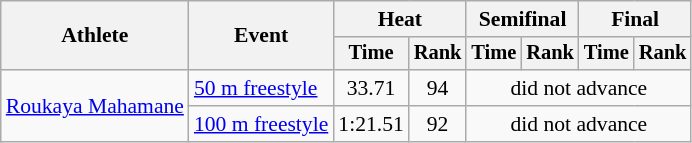<table class="wikitable" style="text-align:center; font-size:90%">
<tr>
<th rowspan="2">Athlete</th>
<th rowspan="2">Event</th>
<th colspan="2">Heat</th>
<th colspan="2">Semifinal</th>
<th colspan="2">Final</th>
</tr>
<tr style="font-size:95%">
<th>Time</th>
<th>Rank</th>
<th>Time</th>
<th>Rank</th>
<th>Time</th>
<th>Rank</th>
</tr>
<tr>
<td align=left rowspan=2><a href='#'>Roukaya Mahamane</a></td>
<td align=left><a href='#'>50 m freestyle</a></td>
<td>33.71</td>
<td>94</td>
<td colspan=4>did not advance</td>
</tr>
<tr>
<td align=left><a href='#'>100 m freestyle</a></td>
<td>1:21.51</td>
<td>92</td>
<td colspan=4>did not advance</td>
</tr>
</table>
